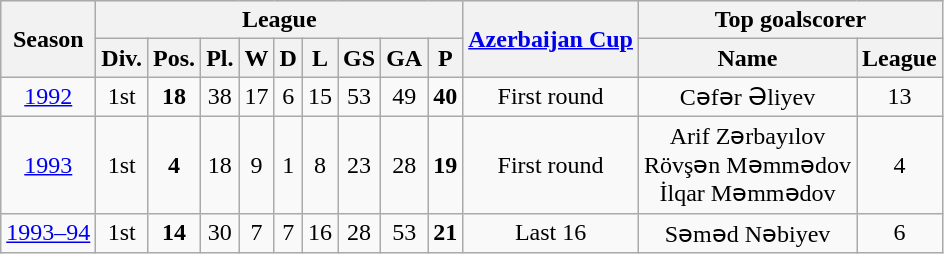<table class="wikitable">
<tr style="background:#efefef;">
<th rowspan="2">Season</th>
<th colspan="9">League</th>
<th rowspan="2"><a href='#'>Azerbaijan Cup</a></th>
<th colspan="2">Top goalscorer</th>
</tr>
<tr>
<th>Div.</th>
<th>Pos.</th>
<th>Pl.</th>
<th>W</th>
<th>D</th>
<th>L</th>
<th>GS</th>
<th>GA</th>
<th>P</th>
<th>Name</th>
<th>League</th>
</tr>
<tr>
<td align=center><a href='#'>1992</a></td>
<td align=center>1st</td>
<td align=center><strong>18</strong></td>
<td align=center>38</td>
<td align=center>17</td>
<td align=center>6</td>
<td align=center>15</td>
<td align=center>53</td>
<td align=center>49</td>
<td align=center><strong>40</strong></td>
<td align=center>First round</td>
<td align=center>Cəfər Əliyev</td>
<td align=center>13</td>
</tr>
<tr>
<td align=center><a href='#'>1993</a></td>
<td align=center>1st</td>
<td align=center><strong>4</strong></td>
<td align=center>18</td>
<td align=center>9</td>
<td align=center>1</td>
<td align=center>8</td>
<td align=center>23</td>
<td align=center>28</td>
<td align=center><strong>19</strong></td>
<td align=center>First round</td>
<td align=center>Arif Zərbayılov<br>Rövşən Məmmədov<br>İlqar Məmmədov</td>
<td align=center>4</td>
</tr>
<tr>
<td align=center><a href='#'>1993–94</a></td>
<td align=center>1st</td>
<td align=center><strong>14</strong></td>
<td align=center>30</td>
<td align=center>7</td>
<td align=center>7</td>
<td align=center>16</td>
<td align=center>28</td>
<td align=center>53</td>
<td align=center><strong>21</strong></td>
<td align=center>Last 16</td>
<td align=center>Səməd Nəbiyev</td>
<td align=center>6</td>
</tr>
</table>
